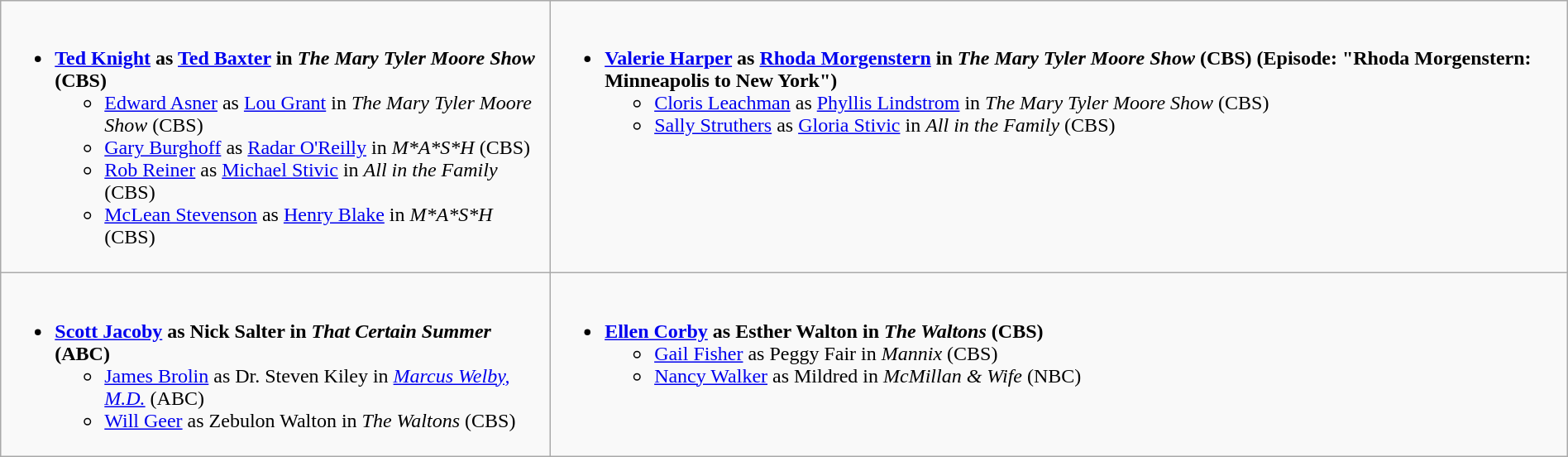<table class=wikitable width="100%">
<tr>
<td style="vertical-align:top;"><br><ul><li><strong><a href='#'>Ted Knight</a> as <a href='#'>Ted Baxter</a> in <em>The Mary Tyler Moore Show</em> (CBS)</strong><ul><li><a href='#'>Edward Asner</a> as <a href='#'>Lou Grant</a> in <em>The Mary Tyler Moore Show</em> (CBS)</li><li><a href='#'>Gary Burghoff</a> as <a href='#'>Radar O'Reilly</a> in <em>M*A*S*H</em> (CBS)</li><li><a href='#'>Rob Reiner</a> as <a href='#'>Michael Stivic</a> in <em>All in the Family</em> (CBS)</li><li><a href='#'>McLean Stevenson</a> as <a href='#'>Henry Blake</a> in <em>M*A*S*H</em> (CBS)</li></ul></li></ul></td>
<td style="vertical-align:top;"><br><ul><li><strong><a href='#'>Valerie Harper</a> as <a href='#'>Rhoda Morgenstern</a> in <em>The Mary Tyler Moore Show</em> (CBS) (Episode: "Rhoda Morgenstern: Minneapolis to New York")</strong><ul><li><a href='#'>Cloris Leachman</a> as <a href='#'>Phyllis Lindstrom</a> in <em>The Mary Tyler Moore Show</em> (CBS)</li><li><a href='#'>Sally Struthers</a> as <a href='#'>Gloria Stivic</a> in <em>All in the Family</em> (CBS)</li></ul></li></ul></td>
</tr>
<tr>
<td style="vertical-align:top;"><br><ul><li><strong><a href='#'>Scott Jacoby</a> as Nick Salter in <em>That Certain Summer</em> (ABC)</strong><ul><li><a href='#'>James Brolin</a> as Dr. Steven Kiley in <em><a href='#'>Marcus Welby, M.D.</a></em> (ABC)</li><li><a href='#'>Will Geer</a> as Zebulon Walton in <em>The Waltons</em> (CBS)</li></ul></li></ul></td>
<td style="vertical-align:top;"><br><ul><li><strong><a href='#'>Ellen Corby</a> as Esther Walton in <em>The Waltons</em> (CBS)</strong><ul><li><a href='#'>Gail Fisher</a> as Peggy Fair in <em>Mannix</em> (CBS)</li><li><a href='#'>Nancy Walker</a> as Mildred in <em>McMillan & Wife</em> (NBC)</li></ul></li></ul></td>
</tr>
</table>
